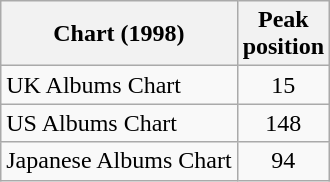<table class="wikitable">
<tr>
<th align="left">Chart (1998)</th>
<th align="left">Peak<br>position</th>
</tr>
<tr>
<td align="left">UK Albums Chart</td>
<td align="center">15</td>
</tr>
<tr>
<td align="left">US Albums Chart</td>
<td align="center">148</td>
</tr>
<tr>
<td align="left">Japanese Albums Chart</td>
<td align="center">94</td>
</tr>
</table>
